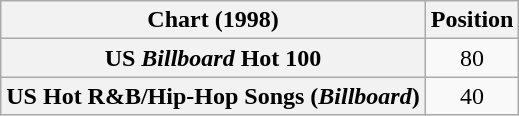<table class="wikitable sortable plainrowheaders" style="text-align:center;">
<tr>
<th scope="col">Chart (1998)</th>
<th scope="col">Position</th>
</tr>
<tr>
<th scope="row">US <em>Billboard</em> Hot 100</th>
<td>80</td>
</tr>
<tr>
<th scope="row">US Hot R&B/Hip-Hop Songs (<em>Billboard</em>)</th>
<td>40</td>
</tr>
</table>
